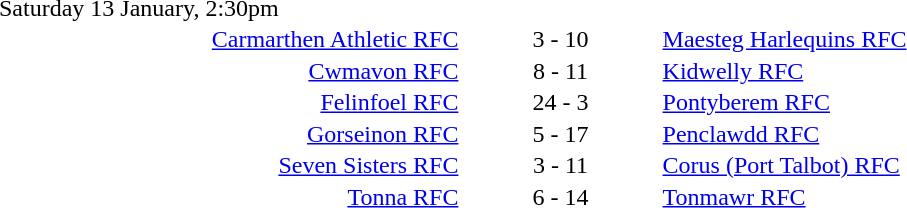<table style="width:70%;" cellspacing="1">
<tr>
<th width=35%></th>
<th width=15%></th>
<th></th>
</tr>
<tr>
<td>Saturday 13 January, 2:30pm</td>
</tr>
<tr>
<td align=right><a href='#'>Carmarthen Athletic RFC</a></td>
<td align=center>3 - 10</td>
<td><a href='#'>Maesteg Harlequins RFC</a></td>
</tr>
<tr>
<td align=right><a href='#'>Cwmavon RFC</a></td>
<td align=center>8 - 11</td>
<td><a href='#'>Kidwelly RFC</a></td>
</tr>
<tr>
<td align=right><a href='#'>Felinfoel RFC</a></td>
<td align=center>24 - 3</td>
<td><a href='#'>Pontyberem RFC</a></td>
</tr>
<tr>
<td align=right><a href='#'>Gorseinon RFC</a></td>
<td align=center>5 - 17</td>
<td><a href='#'>Penclawdd RFC</a></td>
</tr>
<tr>
<td align=right><a href='#'>Seven Sisters RFC</a></td>
<td align=center>3 - 11</td>
<td><a href='#'>Corus (Port Talbot) RFC</a></td>
</tr>
<tr>
<td align=right><a href='#'>Tonna RFC</a></td>
<td align=center>6 - 14</td>
<td><a href='#'>Tonmawr RFC</a></td>
</tr>
</table>
